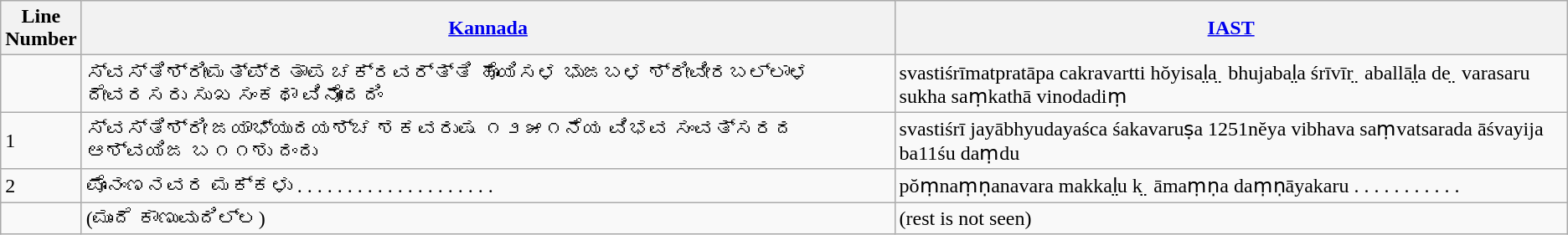<table class="wikitable">
<tr>
<th>Line<br>Number</th>
<th><a href='#'>Kannada</a></th>
<th><a href='#'>IAST</a></th>
</tr>
<tr>
<td></td>
<td>ಸ್ವಸ್ತಿಶ್ರೀಮತ್ಪ್ರತಾಪ ಚಕ್ರವರ್ತ್ತಿ ಹೊಯಿಸಳ ಭುಜಬಳ ಶ್ರೀವೀರಬಲ್ಲಾಳ ದೇವರಸರು ಸುಖ ಸಂಕಥಾ ವಿನೋದದಿಂ</td>
<td>svastiśrīmatpratāpa cakravartti hŏyisal̤a ̤ bhujabal̤a śrīvīr ̤ aballāl̤a de ̤ varasaru sukha saṃkathā vinodadiṃ</td>
</tr>
<tr>
<td>1</td>
<td>ಸ್ವಸ್ತಿಶ್ರೀ ಜಯಾಭ್ಯುದಯಶ್ಚ ಶಕವರುಷ ೧೨೫೧ನೆಯ ವಿಭವ ಸಂವತ್ಸರದ ಆಶ್ವಯಿಜ ಬ೧೧ಶು ದಂದು</td>
<td>svastiśrī jayābhyudayaśca śakavaruṣa 1251nĕya vibhava saṃvatsarada āśvayija ba11śu daṃdu</td>
</tr>
<tr>
<td>2</td>
<td>ಪೊಂನಂಣನವರ ಮಕ್ಕಳು . . . . . . . . . . . . . . . . . . . .</td>
<td>pŏṃnaṃṇanavara makkal̤u k ̤ āmaṃṇa daṃṇāyakaru . . . . . . . . . . .</td>
</tr>
<tr>
<td></td>
<td>(ಮುಂದೆ ಕಾಣುವುದಿಲ್ಲ)</td>
<td>(rest is not seen)</td>
</tr>
</table>
